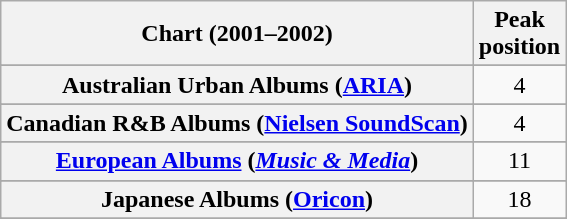<table class="wikitable plainrowheaders sortable" style="text-align:center;">
<tr>
<th scope="col">Chart (2001–2002)</th>
<th scope="col">Peak<br>position</th>
</tr>
<tr>
</tr>
<tr>
<th scope="row">Australian Urban Albums (<a href='#'>ARIA</a>)</th>
<td>4</td>
</tr>
<tr>
</tr>
<tr>
</tr>
<tr>
</tr>
<tr>
</tr>
<tr>
<th scope="row">Canadian R&B Albums (<a href='#'>Nielsen SoundScan</a>)</th>
<td style="text-align:center;">4</td>
</tr>
<tr>
</tr>
<tr>
</tr>
<tr>
<th scope="row"><a href='#'>European Albums</a> (<em><a href='#'>Music & Media</a></em>)</th>
<td>11</td>
</tr>
<tr>
</tr>
<tr>
</tr>
<tr>
</tr>
<tr>
</tr>
<tr>
<th scope="row">Japanese Albums (<a href='#'>Oricon</a>)</th>
<td>18</td>
</tr>
<tr>
</tr>
<tr>
</tr>
<tr>
</tr>
<tr>
</tr>
<tr>
</tr>
<tr>
</tr>
<tr>
</tr>
<tr>
</tr>
<tr>
</tr>
</table>
